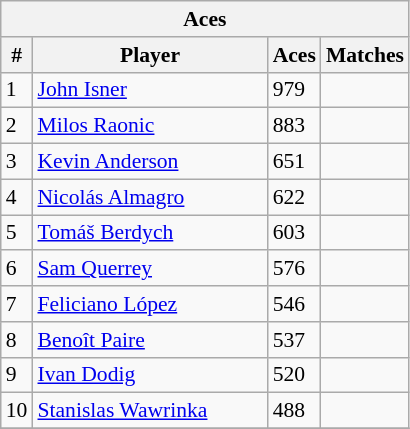<table class="wikitable sortable" style=font-size:90%>
<tr>
<th colspan=4>Aces</th>
</tr>
<tr>
<th>#</th>
<th width=150>Player</th>
<th>Aces</th>
<th>Matches</th>
</tr>
<tr bgcolor=>
<td>1</td>
<td> <a href='#'>John Isner</a></td>
<td>979</td>
<td></td>
</tr>
<tr>
<td>2</td>
<td> <a href='#'>Milos Raonic</a></td>
<td>883</td>
<td></td>
</tr>
<tr bgcolor=>
<td>3</td>
<td> <a href='#'>Kevin Anderson</a></td>
<td>651</td>
<td></td>
</tr>
<tr>
<td>4</td>
<td> <a href='#'>Nicolás Almagro</a></td>
<td>622</td>
<td></td>
</tr>
<tr bgcolor=>
<td>5</td>
<td> <a href='#'>Tomáš Berdych</a></td>
<td>603</td>
<td></td>
</tr>
<tr>
<td>6</td>
<td> <a href='#'>Sam Querrey</a></td>
<td>576</td>
<td></td>
</tr>
<tr bgcolor=>
<td>7</td>
<td> <a href='#'>Feliciano López</a></td>
<td>546</td>
<td></td>
</tr>
<tr>
<td>8</td>
<td> <a href='#'>Benoît Paire</a></td>
<td>537</td>
<td></td>
</tr>
<tr bgcolor=>
<td>9</td>
<td> <a href='#'>Ivan Dodig</a></td>
<td>520</td>
<td></td>
</tr>
<tr>
<td>10</td>
<td> <a href='#'>Stanislas Wawrinka</a></td>
<td>488</td>
<td></td>
</tr>
<tr>
</tr>
</table>
